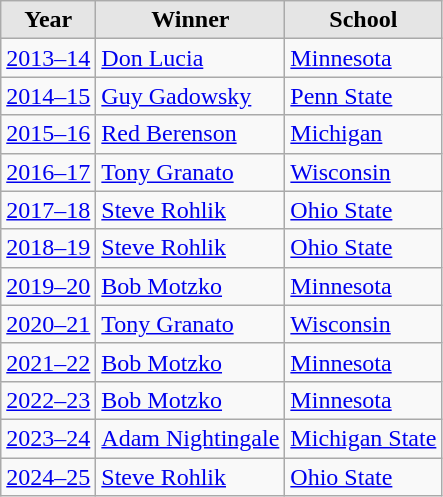<table class="wikitable sortable">
<tr>
<th style="background:#e5e5e5;">Year</th>
<th style="background:#e5e5e5;">Winner</th>
<th style="background:#e5e5e5;">School</th>
</tr>
<tr>
<td><a href='#'>2013–14</a></td>
<td><a href='#'>Don Lucia</a></td>
<td><a href='#'>Minnesota</a></td>
</tr>
<tr>
<td><a href='#'>2014–15</a></td>
<td><a href='#'>Guy Gadowsky</a></td>
<td><a href='#'>Penn State</a></td>
</tr>
<tr>
<td><a href='#'>2015–16</a></td>
<td><a href='#'>Red Berenson</a></td>
<td><a href='#'>Michigan</a></td>
</tr>
<tr>
<td><a href='#'>2016–17</a></td>
<td><a href='#'>Tony Granato</a></td>
<td><a href='#'>Wisconsin</a></td>
</tr>
<tr>
<td><a href='#'>2017–18</a></td>
<td><a href='#'>Steve Rohlik</a></td>
<td><a href='#'>Ohio State</a></td>
</tr>
<tr>
<td><a href='#'>2018–19</a></td>
<td><a href='#'>Steve Rohlik</a></td>
<td><a href='#'>Ohio State</a></td>
</tr>
<tr>
<td><a href='#'>2019–20</a></td>
<td><a href='#'>Bob Motzko</a></td>
<td><a href='#'>Minnesota</a></td>
</tr>
<tr>
<td><a href='#'>2020–21</a></td>
<td><a href='#'>Tony Granato</a></td>
<td><a href='#'>Wisconsin</a></td>
</tr>
<tr>
<td><a href='#'>2021–22</a></td>
<td><a href='#'>Bob Motzko</a></td>
<td><a href='#'>Minnesota</a></td>
</tr>
<tr>
<td><a href='#'>2022–23</a></td>
<td><a href='#'>Bob Motzko</a></td>
<td><a href='#'>Minnesota</a></td>
</tr>
<tr>
<td><a href='#'>2023–24</a></td>
<td><a href='#'>Adam Nightingale</a></td>
<td><a href='#'>Michigan State</a></td>
</tr>
<tr>
<td><a href='#'>2024–25</a></td>
<td><a href='#'>Steve Rohlik</a></td>
<td><a href='#'>Ohio State</a></td>
</tr>
</table>
